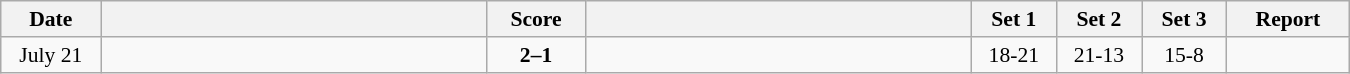<table class="wikitable" style="text-align: center; font-size:90% ">
<tr>
<th width="60">Date</th>
<th align="right" width="250"></th>
<th width="60">Score</th>
<th align="left" width="250"></th>
<th width="50">Set 1</th>
<th width="50">Set 2</th>
<th width="50">Set 3</th>
<th width="75">Report</th>
</tr>
<tr>
<td>July 21</td>
<td align=left><strong></strong></td>
<td align=center><strong>2–1</strong></td>
<td align=left></td>
<td>18-21</td>
<td>21-13</td>
<td>15-8</td>
<td></td>
</tr>
</table>
